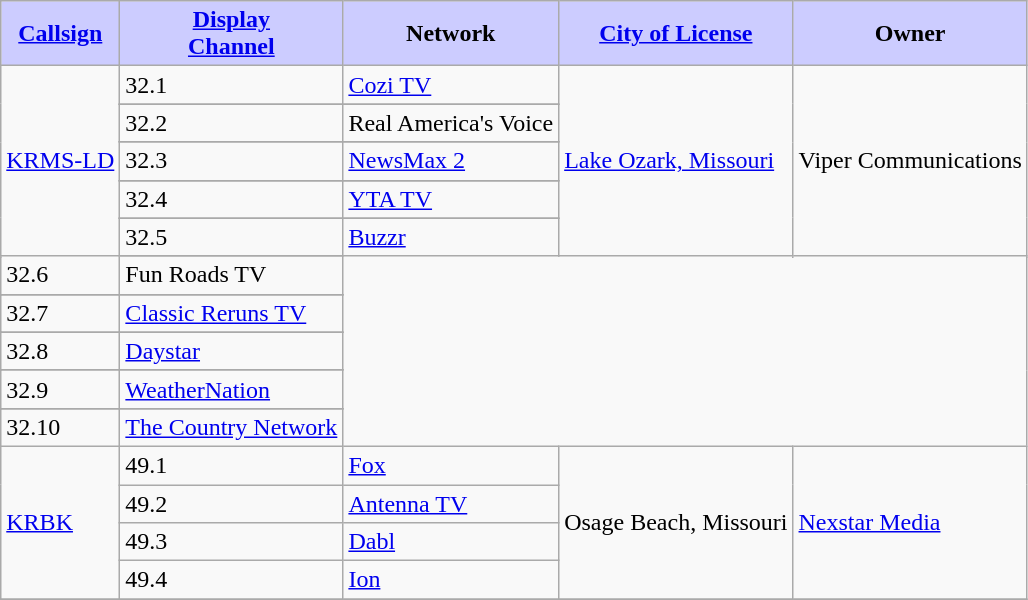<table class="wikitable">
<tr>
<th style="background:#ccccff;"><a href='#'>Callsign</a></th>
<th style="background:#ccccff;"><a href='#'>Display<br>Channel</a></th>
<th style="background:#ccccff;">Network</th>
<th style="background:#ccccff;"><a href='#'>City of License</a></th>
<th style="background:#ccccff;">Owner</th>
</tr>
<tr>
<td rowspan=10><a href='#'>KRMS-LD</a></td>
<td rowspan=1>32.1</td>
<td rowspan=1><a href='#'>Cozi TV</a></td>
<td rowspan=10><a href='#'>Lake Ozark, Missouri</a></td>
<td rowspan=10>Viper Communications</td>
</tr>
<tr>
</tr>
<tr>
<td rowspan=1>32.2</td>
<td rowspan=1>Real America's Voice</td>
</tr>
<tr>
</tr>
<tr>
<td rowspan=1>32.3</td>
<td rowspan=1><a href='#'>NewsMax 2</a></td>
</tr>
<tr>
</tr>
<tr>
<td rowspan=1>32.4</td>
<td rowspan=1><a href='#'>YTA TV</a></td>
</tr>
<tr>
</tr>
<tr>
<td rowspan=1>32.5</td>
<td rowspan=1><a href='#'>Buzzr</a></td>
</tr>
<tr>
</tr>
<tr>
<td rowspan=1>32.6</td>
<td rowspan=1>Fun Roads TV</td>
</tr>
<tr>
</tr>
<tr>
<td rowspan=1>32.7</td>
<td rowspan=1><a href='#'>Classic Reruns TV</a></td>
</tr>
<tr>
</tr>
<tr>
<td rowspan=1>32.8</td>
<td rowspan=1><a href='#'>Daystar</a></td>
</tr>
<tr>
</tr>
<tr>
<td rowspan=1>32.9</td>
<td rowspan=1><a href='#'>WeatherNation</a></td>
</tr>
<tr>
</tr>
<tr>
<td rowspan=1>32.10</td>
<td rowspan=1><a href='#'>The Country Network</a></td>
</tr>
<tr>
<td rowspan=4><a href='#'>KRBK</a></td>
<td rowspan=1>49.1</td>
<td rowspan=1><a href='#'>Fox</a></td>
<td rowspan=4>Osage Beach, Missouri</td>
<td rowspan=4><a href='#'>Nexstar Media</a></td>
</tr>
<tr>
<td>49.2</td>
<td><a href='#'>Antenna TV</a></td>
</tr>
<tr>
<td>49.3</td>
<td><a href='#'>Dabl</a></td>
</tr>
<tr>
<td>49.4</td>
<td><a href='#'>Ion</a></td>
</tr>
<tr>
</tr>
</table>
